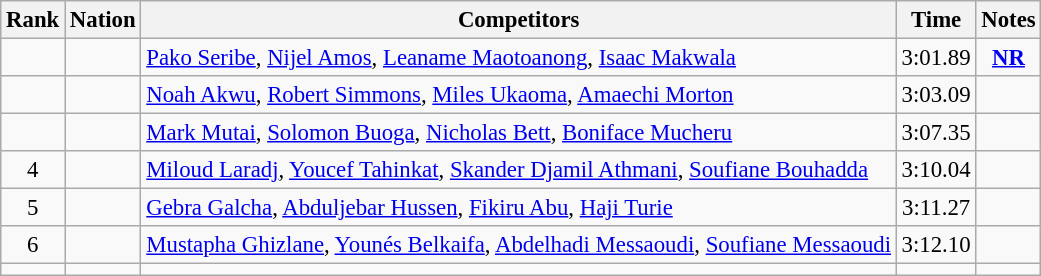<table class="wikitable sortable" style="text-align:center;font-size:95%">
<tr>
<th>Rank</th>
<th>Nation</th>
<th>Competitors</th>
<th>Time</th>
<th>Notes</th>
</tr>
<tr>
<td></td>
<td align=left></td>
<td align=left><a href='#'>Pako Seribe</a>, <a href='#'>Nijel Amos</a>, <a href='#'>Leaname Maotoanong</a>, <a href='#'>Isaac Makwala</a></td>
<td>3:01.89</td>
<td><strong><a href='#'>NR</a></strong></td>
</tr>
<tr>
<td></td>
<td align=left></td>
<td align=left><a href='#'>Noah Akwu</a>, <a href='#'>Robert Simmons</a>, <a href='#'>Miles Ukaoma</a>, <a href='#'>Amaechi Morton</a></td>
<td>3:03.09</td>
<td></td>
</tr>
<tr>
<td></td>
<td align=left></td>
<td align=left><a href='#'>Mark Mutai</a>, <a href='#'>Solomon Buoga</a>, <a href='#'>Nicholas Bett</a>, <a href='#'>Boniface Mucheru</a></td>
<td>3:07.35</td>
<td></td>
</tr>
<tr>
<td>4</td>
<td align=left></td>
<td align=left><a href='#'>Miloud Laradj</a>, <a href='#'>Youcef Tahinkat</a>, <a href='#'>Skander Djamil Athmani</a>, <a href='#'>Soufiane Bouhadda</a></td>
<td>3:10.04</td>
<td></td>
</tr>
<tr>
<td>5</td>
<td align=left></td>
<td align=left><a href='#'>Gebra Galcha</a>, <a href='#'>Abduljebar Hussen</a>, <a href='#'>Fikiru Abu</a>, <a href='#'>Haji Turie</a></td>
<td>3:11.27</td>
<td></td>
</tr>
<tr>
<td>6</td>
<td align=left></td>
<td align=left><a href='#'>Mustapha Ghizlane</a>, <a href='#'>Younés Belkaifa</a>, <a href='#'>Abdelhadi Messaoudi</a>, <a href='#'>Soufiane Messaoudi</a></td>
<td>3:12.10</td>
<td></td>
</tr>
<tr>
<td></td>
<td align=left></td>
<td align=left></td>
<td></td>
<td></td>
</tr>
</table>
